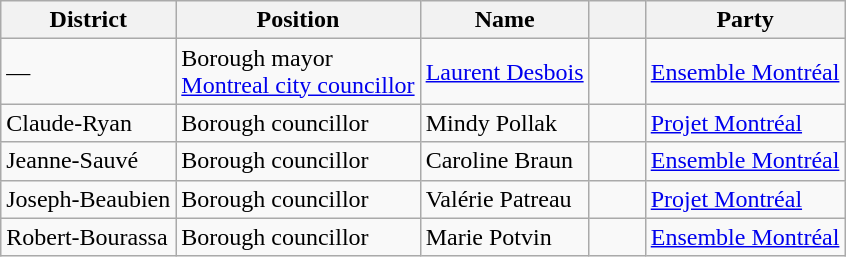<table class="wikitable" border="1">
<tr>
<th>District</th>
<th>Position</th>
<th>Name</th>
<th width="30px"> </th>
<th>Party</th>
</tr>
<tr>
<td>—</td>
<td>Borough mayor<br><a href='#'>Montreal city councillor</a></td>
<td><a href='#'>Laurent Desbois</a></td>
<td> </td>
<td><a href='#'>Ensemble Montréal</a></td>
</tr>
<tr>
<td>Claude-Ryan</td>
<td>Borough councillor</td>
<td>Mindy Pollak</td>
<td> </td>
<td><a href='#'>Projet Montréal</a></td>
</tr>
<tr>
<td>Jeanne-Sauvé</td>
<td>Borough councillor</td>
<td>Caroline Braun</td>
<td> </td>
<td><a href='#'>Ensemble Montréal</a></td>
</tr>
<tr>
<td>Joseph-Beaubien</td>
<td>Borough councillor</td>
<td>Valérie Patreau</td>
<td> </td>
<td><a href='#'>Projet Montréal</a></td>
</tr>
<tr>
<td>Robert-Bourassa</td>
<td>Borough councillor</td>
<td>Marie Potvin</td>
<td> </td>
<td><a href='#'>Ensemble Montréal</a></td>
</tr>
</table>
